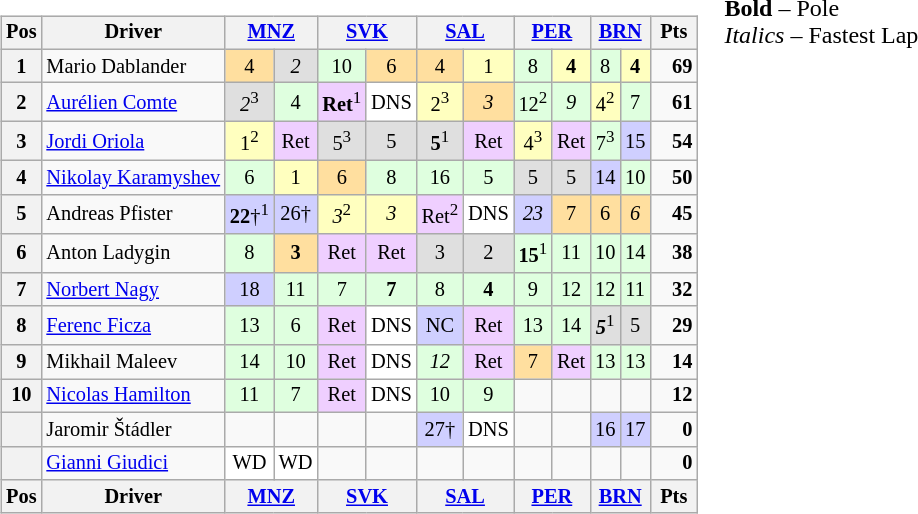<table>
<tr>
<td valign="top"><br><table align="left"| class="wikitable" style="font-size: 85%; text-align: center">
<tr valign="top">
<th valign=middle>Pos</th>
<th valign=middle>Driver</th>
<th colspan=2><a href='#'>MNZ</a><br></th>
<th colspan=2><a href='#'>SVK</a><br></th>
<th colspan=2><a href='#'>SAL</a><br></th>
<th colspan=2><a href='#'>PER</a><br></th>
<th colspan=2><a href='#'>BRN</a><br></th>
<th valign=middle> Pts </th>
</tr>
<tr>
<th>1</th>
<td align="left"> Mario Dablander</td>
<td style="background:#ffdf9f;">4</td>
<td style="background:#dfdfdf;"><em>2</em></td>
<td style="background:#dfffdf;">10</td>
<td style="background:#ffdf9f;">6</td>
<td style="background:#ffdf9f;">4</td>
<td style="background:#ffffbf;">1</td>
<td style="background:#dfffdf;">8</td>
<td style="background:#ffffbf;"><strong>4</strong></td>
<td style="background:#dfffdf;">8</td>
<td style="background:#ffffbf;"><strong>4</strong></td>
<td align="right"><strong>69</strong></td>
</tr>
<tr>
<th>2</th>
<td align="left"> <a href='#'>Aurélien Comte</a></td>
<td style="background:#dfdfdf;"><em>2</em><sup>3</sup></td>
<td style="background:#dfffdf;">4</td>
<td style="background:#efcfff;"><strong>Ret</strong><sup>1</sup></td>
<td style="background:#ffffff;">DNS</td>
<td style="background:#ffffbf;">2<sup>3</sup></td>
<td style="background:#ffdf9f;"><em>3</em></td>
<td style="background:#dfffdf;">12<sup>2</sup></td>
<td style="background:#dfffdf;"><em>9</em></td>
<td style="background:#ffffbf;">4<sup>2</sup></td>
<td style="background:#dfffdf;">7</td>
<td align="right"><strong>61</strong></td>
</tr>
<tr>
<th>3</th>
<td align="left"> <a href='#'>Jordi Oriola</a></td>
<td style="background:#ffffbf;">1<sup>2</sup></td>
<td style="background:#efcfff;">Ret</td>
<td style="background:#dfdfdf;">5<sup>3</sup></td>
<td style="background:#dfdfdf;">5</td>
<td style="background:#dfdfdf;"><strong>5</strong><sup>1</sup></td>
<td style="background:#efcfff;">Ret</td>
<td style="background:#ffffbf;">4<sup>3</sup></td>
<td style="background:#efcfff;">Ret</td>
<td style="background:#dfffdf;">7<sup>3</sup></td>
<td style="background:#cfcfff;">15</td>
<td align="right"><strong>54</strong></td>
</tr>
<tr>
<th>4</th>
<td align="left"> <a href='#'>Nikolay Karamyshev</a></td>
<td style="background:#dfffdf;">6</td>
<td style="background:#ffffbf;">1</td>
<td style="background:#ffdf9f;">6</td>
<td style="background:#dfffdf;">8</td>
<td style="background:#dfffdf;">16</td>
<td style="background:#dfffdf;">5</td>
<td style="background:#dfdfdf;">5</td>
<td style="background:#dfdfdf;">5</td>
<td style="background:#cfcfff;">14</td>
<td style="background:#dfffdf;">10</td>
<td align="right"><strong>50</strong></td>
</tr>
<tr>
<th>5</th>
<td align="left"> Andreas Pfister</td>
<td style="background:#cfcfff;"><strong>22</strong>†<sup>1</sup></td>
<td style="background:#cfcfff;">26†</td>
<td style="background:#ffffbf;"><em>3</em><sup>2</sup></td>
<td style="background:#ffffbf;"><em>3</em></td>
<td style="background:#efcfff;">Ret<sup>2</sup></td>
<td style="background:#ffffff;">DNS</td>
<td style="background:#cfcfff;"><em>23</em></td>
<td style="background:#ffdf9f;">7</td>
<td style="background:#ffdf9f;">6</td>
<td style="background:#ffdf9f;"><em>6</em></td>
<td align="right"><strong>45</strong></td>
</tr>
<tr>
<th>6</th>
<td align="left"> Anton Ladygin</td>
<td style="background:#dfffdf;">8</td>
<td style="background:#ffdf9f;"><strong>3</strong></td>
<td style="background:#efcfff;">Ret</td>
<td style="background:#efcfff;">Ret</td>
<td style="background:#dfdfdf;">3</td>
<td style="background:#dfdfdf;">2</td>
<td style="background:#dfffdf;"><strong>15</strong><sup>1</sup></td>
<td style="background:#dfffdf;">11</td>
<td style="background:#dfffdf;">10</td>
<td style="background:#dfffdf;">14</td>
<td align="right"><strong>38</strong></td>
</tr>
<tr>
<th>7</th>
<td align="left"> <a href='#'>Norbert Nagy</a></td>
<td style="background:#cfcfff;">18</td>
<td style="background:#dfffdf;">11</td>
<td style="background:#dfffdf;">7</td>
<td style="background:#dfffdf;"><strong>7</strong></td>
<td style="background:#dfffdf;">8</td>
<td style="background:#dfffdf;"><strong>4</strong></td>
<td style="background:#dfffdf;">9</td>
<td style="background:#dfffdf;">12</td>
<td style="background:#dfffdf;">12</td>
<td style="background:#dfffdf;">11</td>
<td align="right"><strong>32</strong></td>
</tr>
<tr>
<th>8</th>
<td align="left"> <a href='#'>Ferenc Ficza</a></td>
<td style="background:#dfffdf;">13</td>
<td style="background:#dfffdf;">6</td>
<td style="background:#efcfff;">Ret</td>
<td style="background:#ffffff;">DNS</td>
<td style="background:#cfcfff;">NC</td>
<td style="background:#efcfff;">Ret</td>
<td style="background:#dfffdf;">13</td>
<td style="background:#dfffdf;">14</td>
<td style="background:#dfdfdf;"><strong><em>5</em></strong><sup>1</sup></td>
<td style="background:#dfdfdf;">5</td>
<td align="right"><strong>29</strong></td>
</tr>
<tr>
<th>9</th>
<td align="left"> Mikhail Maleev</td>
<td style="background:#dfffdf;">14</td>
<td style="background:#dfffdf;">10</td>
<td style="background:#efcfff;">Ret</td>
<td style="background:#ffffff;">DNS</td>
<td style="background:#dfffdf;"><em>12</em></td>
<td style="background:#efcfff;">Ret</td>
<td style="background:#ffdf9f;">7</td>
<td style="background:#efcfff;">Ret</td>
<td style="background:#dfffdf;">13</td>
<td style="background:#dfffdf;">13</td>
<td align="right"><strong>14</strong></td>
</tr>
<tr>
<th>10</th>
<td align="left"> <a href='#'>Nicolas Hamilton</a></td>
<td style="background:#dfffdf;">11</td>
<td style="background:#dfffdf;">7</td>
<td style="background:#efcfff;">Ret</td>
<td style="background:#ffffff;">DNS</td>
<td style="background:#dfffdf;">10</td>
<td style="background:#dfffdf;">9</td>
<td></td>
<td></td>
<td></td>
<td></td>
<td align="right"><strong>12</strong></td>
</tr>
<tr>
<th></th>
<td align="left"> Jaromir Štádler</td>
<td></td>
<td></td>
<td></td>
<td></td>
<td style="background:#cfcfff;">27†</td>
<td style="background:#ffffff;">DNS</td>
<td></td>
<td></td>
<td style="background:#cfcfff;">16</td>
<td style="background:#cfcfff;">17</td>
<td align="right"><strong>0</strong></td>
</tr>
<tr>
<th></th>
<td align="left"> <a href='#'>Gianni Giudici</a></td>
<td style="background:#ffffff;">WD</td>
<td style="background:#ffffff;">WD</td>
<td></td>
<td></td>
<td></td>
<td></td>
<td></td>
<td></td>
<td></td>
<td></td>
<td align="right"><strong>0</strong></td>
</tr>
<tr valign="top">
<th valign=middle>Pos</th>
<th valign=middle>Driver</th>
<th colspan=2><a href='#'>MNZ</a><br></th>
<th colspan=2><a href='#'>SVK</a><br></th>
<th colspan=2><a href='#'>SAL</a><br></th>
<th colspan=2><a href='#'>PER</a><br></th>
<th colspan=2><a href='#'>BRN</a><br></th>
<th valign=middle> Pts </th>
</tr>
</table>
</td>
<td valign="top"><br>
<span><strong>Bold</strong> – Pole<br>
<em>Italics</em> – Fastest Lap</span></td>
</tr>
</table>
